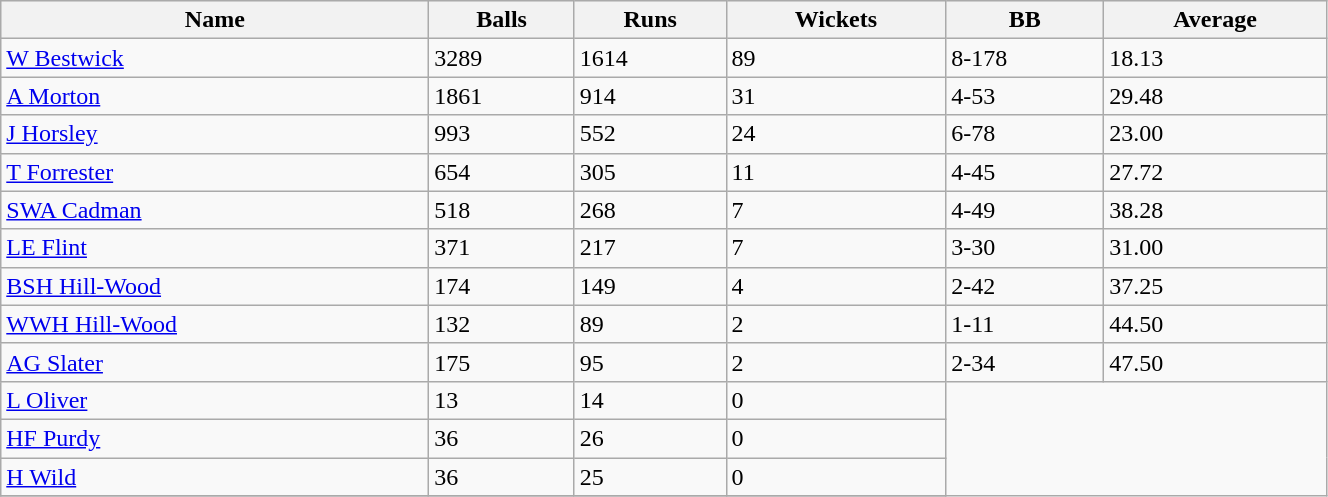<table class="wikitable sortable" width="70%">
<tr bgcolor="#efefef">
<th>Name</th>
<th>Balls</th>
<th>Runs</th>
<th>Wickets</th>
<th>BB</th>
<th>Average</th>
</tr>
<tr>
<td><a href='#'>W Bestwick</a></td>
<td>3289</td>
<td>1614</td>
<td>89</td>
<td>8-178</td>
<td>18.13</td>
</tr>
<tr>
<td><a href='#'>A Morton</a></td>
<td>1861</td>
<td>914</td>
<td>31</td>
<td>4-53</td>
<td>29.48</td>
</tr>
<tr>
<td><a href='#'>J Horsley</a></td>
<td>993</td>
<td>552</td>
<td>24</td>
<td>6-78</td>
<td>23.00</td>
</tr>
<tr>
<td><a href='#'>T Forrester</a></td>
<td>654</td>
<td>305</td>
<td>11</td>
<td>4-45</td>
<td>27.72</td>
</tr>
<tr>
<td><a href='#'>SWA Cadman</a></td>
<td>518</td>
<td>268</td>
<td>7</td>
<td>4-49</td>
<td>38.28</td>
</tr>
<tr>
<td><a href='#'>LE Flint</a></td>
<td>371</td>
<td>217</td>
<td>7</td>
<td>3-30</td>
<td>31.00</td>
</tr>
<tr>
<td><a href='#'>BSH Hill-Wood</a></td>
<td>174</td>
<td>149</td>
<td>4</td>
<td>2-42</td>
<td>37.25</td>
</tr>
<tr>
<td><a href='#'>WWH Hill-Wood</a></td>
<td>132</td>
<td>89</td>
<td>2</td>
<td>1-11</td>
<td>44.50</td>
</tr>
<tr>
<td><a href='#'>AG Slater</a></td>
<td>175</td>
<td>95</td>
<td>2</td>
<td>2-34</td>
<td>47.50</td>
</tr>
<tr>
<td><a href='#'>L Oliver</a></td>
<td>13</td>
<td>14</td>
<td>0</td>
</tr>
<tr>
<td><a href='#'>HF Purdy</a></td>
<td>36</td>
<td>26</td>
<td>0</td>
</tr>
<tr>
<td><a href='#'>H Wild</a></td>
<td>36</td>
<td>25</td>
<td>0  </td>
</tr>
<tr>
</tr>
</table>
